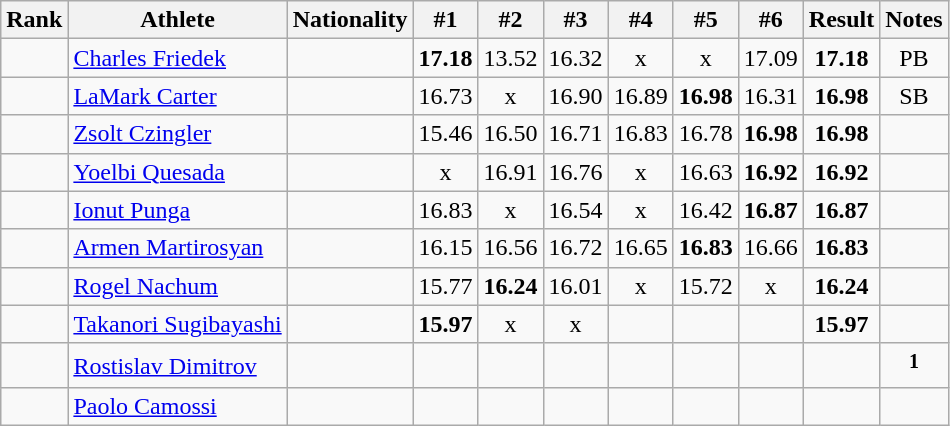<table class="wikitable sortable" style="text-align:center">
<tr>
<th>Rank</th>
<th>Athlete</th>
<th>Nationality</th>
<th>#1</th>
<th>#2</th>
<th>#3</th>
<th>#4</th>
<th>#5</th>
<th>#6</th>
<th>Result</th>
<th>Notes</th>
</tr>
<tr>
<td></td>
<td align="left"><a href='#'>Charles Friedek</a></td>
<td align=left></td>
<td><strong>17.18</strong></td>
<td>13.52</td>
<td>16.32</td>
<td>x</td>
<td>x</td>
<td>17.09</td>
<td><strong>17.18</strong></td>
<td>PB</td>
</tr>
<tr>
<td></td>
<td align="left"><a href='#'>LaMark Carter</a></td>
<td align=left></td>
<td>16.73</td>
<td>x</td>
<td>16.90</td>
<td>16.89</td>
<td><strong>16.98</strong></td>
<td>16.31</td>
<td><strong>16.98</strong></td>
<td>SB</td>
</tr>
<tr>
<td></td>
<td align="left"><a href='#'>Zsolt Czingler</a></td>
<td align=left></td>
<td>15.46</td>
<td>16.50</td>
<td>16.71</td>
<td>16.83</td>
<td>16.78</td>
<td><strong>16.98</strong></td>
<td><strong>16.98</strong></td>
<td></td>
</tr>
<tr>
<td></td>
<td align="left"><a href='#'>Yoelbi Quesada</a></td>
<td align=left></td>
<td>x</td>
<td>16.91</td>
<td>16.76</td>
<td>x</td>
<td>16.63</td>
<td><strong>16.92</strong></td>
<td><strong>16.92</strong></td>
<td></td>
</tr>
<tr>
<td></td>
<td align="left"><a href='#'>Ionut Punga</a></td>
<td align=left></td>
<td>16.83</td>
<td>x</td>
<td>16.54</td>
<td>x</td>
<td>16.42</td>
<td><strong>16.87</strong></td>
<td><strong>16.87</strong></td>
<td></td>
</tr>
<tr>
<td></td>
<td align="left"><a href='#'>Armen Martirosyan</a></td>
<td align=left></td>
<td>16.15</td>
<td>16.56</td>
<td>16.72</td>
<td>16.65</td>
<td><strong>16.83</strong></td>
<td>16.66</td>
<td><strong>16.83</strong></td>
<td></td>
</tr>
<tr>
<td></td>
<td align="left"><a href='#'>Rogel Nachum</a></td>
<td align=left></td>
<td>15.77</td>
<td><strong>16.24</strong></td>
<td>16.01</td>
<td>x</td>
<td>15.72</td>
<td>x</td>
<td><strong>16.24</strong></td>
<td></td>
</tr>
<tr>
<td></td>
<td align="left"><a href='#'>Takanori Sugibayashi</a></td>
<td align=left></td>
<td><strong>15.97</strong></td>
<td>x</td>
<td>x</td>
<td></td>
<td></td>
<td></td>
<td><strong>15.97</strong></td>
<td></td>
</tr>
<tr>
<td></td>
<td align="left"><a href='#'>Rostislav Dimitrov</a></td>
<td align=left></td>
<td></td>
<td></td>
<td></td>
<td></td>
<td></td>
<td></td>
<td><strong></strong></td>
<td><sup><strong>1</strong></sup></td>
</tr>
<tr>
<td></td>
<td align="left"><a href='#'>Paolo Camossi</a></td>
<td align=left></td>
<td></td>
<td></td>
<td></td>
<td></td>
<td></td>
<td></td>
<td><strong></strong></td>
<td></td>
</tr>
</table>
